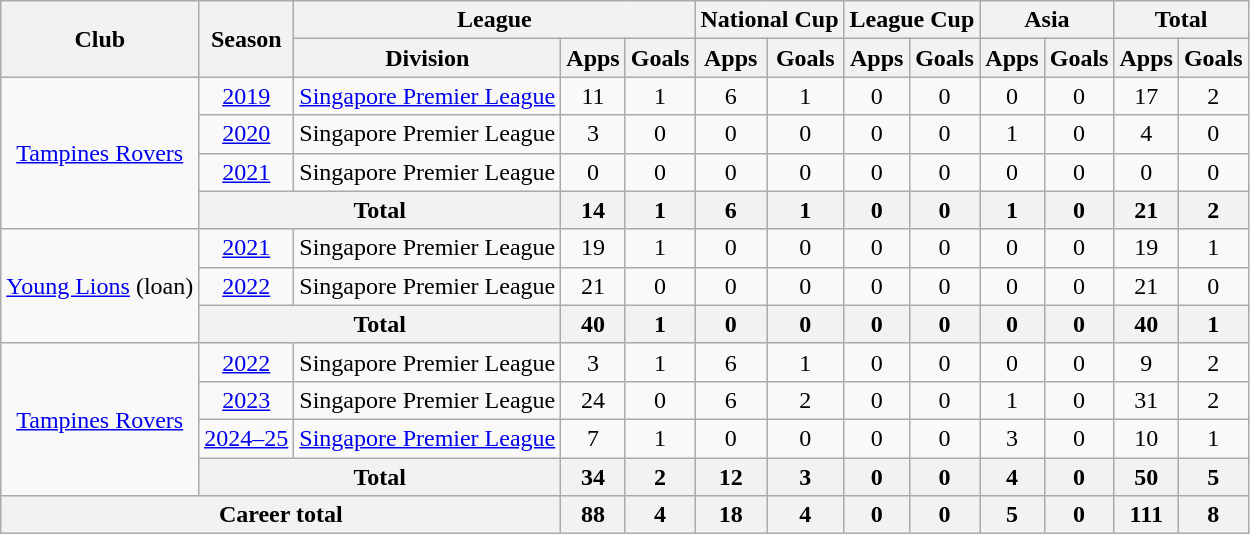<table class=wikitable style=text-align:center>
<tr>
<th rowspan=2>Club</th>
<th rowspan=2>Season</th>
<th colspan=3>League</th>
<th colspan=2>National Cup</th>
<th colspan=2>League Cup</th>
<th colspan=2>Asia</th>
<th colspan=2>Total</th>
</tr>
<tr>
<th>Division</th>
<th>Apps</th>
<th>Goals</th>
<th>Apps</th>
<th>Goals</th>
<th>Apps</th>
<th>Goals</th>
<th>Apps</th>
<th>Goals</th>
<th>Apps</th>
<th>Goals</th>
</tr>
<tr>
<td rowspan="4"><a href='#'>Tampines Rovers</a></td>
<td><a href='#'>2019</a></td>
<td><a href='#'>Singapore Premier League</a></td>
<td>11</td>
<td>1</td>
<td>6</td>
<td>1</td>
<td>0</td>
<td>0</td>
<td>0</td>
<td>0</td>
<td>17</td>
<td>2</td>
</tr>
<tr>
<td><a href='#'>2020</a></td>
<td>Singapore Premier League</td>
<td>3</td>
<td>0</td>
<td>0</td>
<td>0</td>
<td>0</td>
<td>0</td>
<td>1</td>
<td>0</td>
<td>4</td>
<td>0</td>
</tr>
<tr>
<td><a href='#'>2021</a></td>
<td>Singapore Premier League</td>
<td>0</td>
<td>0</td>
<td>0</td>
<td>0</td>
<td>0</td>
<td>0</td>
<td>0</td>
<td>0</td>
<td>0</td>
<td>0</td>
</tr>
<tr>
<th colspan=2>Total</th>
<th>14</th>
<th>1</th>
<th>6</th>
<th>1</th>
<th>0</th>
<th>0</th>
<th>1</th>
<th>0</th>
<th>21</th>
<th>2</th>
</tr>
<tr>
<td rowspan="3"><a href='#'>Young Lions</a> (loan)</td>
<td><a href='#'>2021</a></td>
<td>Singapore Premier League</td>
<td>19</td>
<td>1</td>
<td>0</td>
<td>0</td>
<td>0</td>
<td>0</td>
<td>0</td>
<td>0</td>
<td>19</td>
<td>1</td>
</tr>
<tr>
<td><a href='#'>2022</a></td>
<td>Singapore Premier League</td>
<td>21</td>
<td>0</td>
<td>0</td>
<td>0</td>
<td>0</td>
<td>0</td>
<td>0</td>
<td>0</td>
<td>21</td>
<td>0</td>
</tr>
<tr>
<th colspan=2>Total</th>
<th>40</th>
<th>1</th>
<th>0</th>
<th>0</th>
<th>0</th>
<th>0</th>
<th>0</th>
<th>0</th>
<th>40</th>
<th>1</th>
</tr>
<tr>
<td rowspan="4"><a href='#'>Tampines Rovers</a></td>
<td><a href='#'>2022</a></td>
<td>Singapore Premier League</td>
<td>3</td>
<td>1</td>
<td>6</td>
<td>1</td>
<td>0</td>
<td>0</td>
<td>0</td>
<td>0</td>
<td>9</td>
<td>2</td>
</tr>
<tr>
<td><a href='#'>2023</a></td>
<td>Singapore Premier League</td>
<td>24</td>
<td>0</td>
<td>6</td>
<td>2</td>
<td>0</td>
<td>0</td>
<td>1</td>
<td>0</td>
<td>31</td>
<td>2</td>
</tr>
<tr>
<td><a href='#'>2024–25</a></td>
<td><a href='#'>Singapore Premier League</a></td>
<td>7</td>
<td>1</td>
<td>0</td>
<td>0</td>
<td>0</td>
<td>0</td>
<td>3</td>
<td>0</td>
<td>10</td>
<td>1</td>
</tr>
<tr>
<th colspan=2>Total</th>
<th>34</th>
<th>2</th>
<th>12</th>
<th>3</th>
<th>0</th>
<th>0</th>
<th>4</th>
<th>0</th>
<th>50</th>
<th>5</th>
</tr>
<tr>
<th colspan=3>Career total</th>
<th>88</th>
<th>4</th>
<th>18</th>
<th>4</th>
<th>0</th>
<th>0</th>
<th>5</th>
<th>0</th>
<th>111</th>
<th>8</th>
</tr>
</table>
